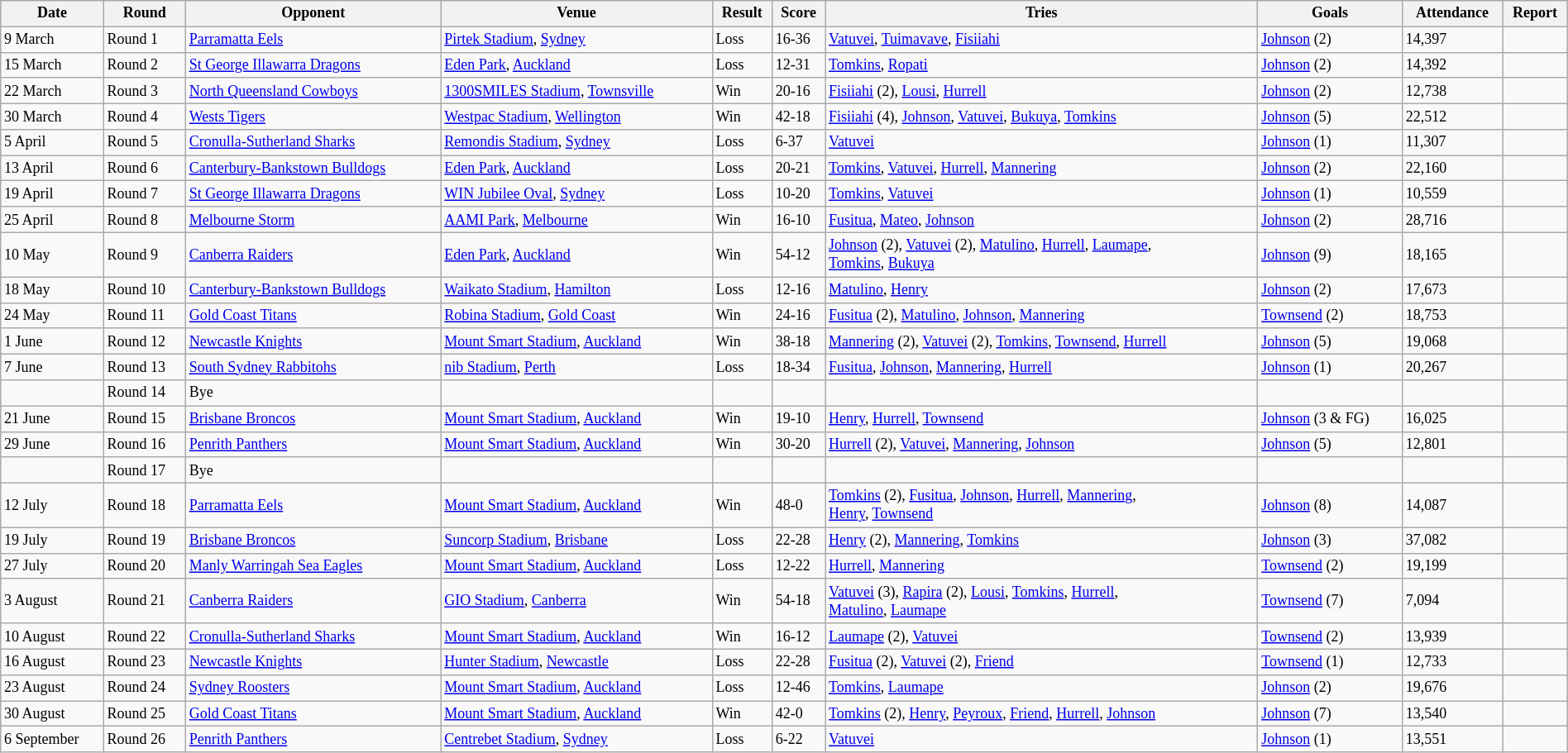<table class="wikitable" style="font-size:75%;" width="100%">
<tr>
<th>Date</th>
<th>Round</th>
<th>Opponent</th>
<th>Venue</th>
<th>Result</th>
<th>Score</th>
<th>Tries</th>
<th>Goals</th>
<th>Attendance</th>
<th>Report</th>
</tr>
<tr>
<td>9 March</td>
<td>Round 1</td>
<td> <a href='#'>Parramatta Eels</a></td>
<td><a href='#'>Pirtek Stadium</a>, <a href='#'>Sydney</a></td>
<td>Loss</td>
<td>16-36</td>
<td><a href='#'>Vatuvei</a>, <a href='#'>Tuimavave</a>, <a href='#'>Fisiiahi</a></td>
<td><a href='#'>Johnson</a> (2)</td>
<td>14,397</td>
<td></td>
</tr>
<tr>
<td>15 March</td>
<td>Round 2</td>
<td> <a href='#'>St George Illawarra Dragons</a></td>
<td><a href='#'>Eden Park</a>, <a href='#'>Auckland</a></td>
<td>Loss</td>
<td>12-31</td>
<td><a href='#'>Tomkins</a>, <a href='#'>Ropati</a></td>
<td><a href='#'>Johnson</a> (2)</td>
<td>14,392</td>
<td></td>
</tr>
<tr>
<td>22 March</td>
<td>Round 3</td>
<td> <a href='#'>North Queensland Cowboys</a></td>
<td><a href='#'>1300SMILES Stadium</a>, <a href='#'>Townsville</a></td>
<td>Win</td>
<td>20-16</td>
<td><a href='#'>Fisiiahi</a> (2), <a href='#'>Lousi</a>, <a href='#'>Hurrell</a></td>
<td><a href='#'>Johnson</a> (2)</td>
<td>12,738</td>
<td></td>
</tr>
<tr>
<td>30 March</td>
<td>Round 4</td>
<td> <a href='#'>Wests Tigers</a></td>
<td><a href='#'>Westpac Stadium</a>, <a href='#'>Wellington</a></td>
<td>Win</td>
<td>42-18</td>
<td><a href='#'>Fisiiahi</a> (4), <a href='#'>Johnson</a>, <a href='#'>Vatuvei</a>, <a href='#'>Bukuya</a>, <a href='#'>Tomkins</a></td>
<td><a href='#'>Johnson</a> (5)</td>
<td>22,512</td>
<td></td>
</tr>
<tr>
<td>5 April</td>
<td>Round 5</td>
<td> <a href='#'>Cronulla-Sutherland Sharks</a></td>
<td><a href='#'>Remondis Stadium</a>, <a href='#'>Sydney</a></td>
<td>Loss</td>
<td>6-37</td>
<td><a href='#'>Vatuvei</a></td>
<td><a href='#'>Johnson</a> (1)</td>
<td>11,307</td>
<td></td>
</tr>
<tr>
<td>13 April</td>
<td>Round 6</td>
<td> <a href='#'>Canterbury-Bankstown Bulldogs</a></td>
<td><a href='#'>Eden Park</a>, <a href='#'>Auckland</a></td>
<td>Loss</td>
<td>20-21</td>
<td><a href='#'>Tomkins</a>, <a href='#'>Vatuvei</a>, <a href='#'>Hurrell</a>, <a href='#'>Mannering</a></td>
<td><a href='#'>Johnson</a> (2)</td>
<td>22,160</td>
<td><br></td>
</tr>
<tr>
<td>19 April</td>
<td>Round 7</td>
<td> <a href='#'>St George Illawarra Dragons</a></td>
<td><a href='#'>WIN Jubilee Oval</a>, <a href='#'>Sydney</a></td>
<td>Loss</td>
<td>10-20</td>
<td><a href='#'>Tomkins</a>, <a href='#'>Vatuvei</a></td>
<td><a href='#'>Johnson</a> (1)</td>
<td>10,559</td>
<td></td>
</tr>
<tr>
<td>25 April</td>
<td>Round 8</td>
<td> <a href='#'>Melbourne Storm</a></td>
<td><a href='#'>AAMI Park</a>, <a href='#'>Melbourne</a></td>
<td>Win</td>
<td>16-10</td>
<td><a href='#'>Fusitua</a>, <a href='#'>Mateo</a>, <a href='#'>Johnson</a></td>
<td><a href='#'>Johnson</a> (2)</td>
<td>28,716</td>
<td></td>
</tr>
<tr>
<td>10 May</td>
<td>Round 9</td>
<td> <a href='#'>Canberra Raiders</a></td>
<td><a href='#'>Eden Park</a>, <a href='#'>Auckland</a></td>
<td>Win</td>
<td>54-12</td>
<td><a href='#'>Johnson</a> (2), <a href='#'>Vatuvei</a> (2), <a href='#'>Matulino</a>, <a href='#'>Hurrell</a>, <a href='#'>Laumape</a>,<br><a href='#'>Tomkins</a>, <a href='#'>Bukuya</a></td>
<td><a href='#'>Johnson</a> (9)</td>
<td>18,165</td>
<td></td>
</tr>
<tr>
<td>18 May</td>
<td>Round 10</td>
<td> <a href='#'>Canterbury-Bankstown Bulldogs</a></td>
<td><a href='#'>Waikato Stadium</a>, <a href='#'>Hamilton</a></td>
<td>Loss</td>
<td>12-16</td>
<td><a href='#'>Matulino</a>, <a href='#'>Henry</a></td>
<td><a href='#'>Johnson</a> (2)</td>
<td>17,673</td>
<td></td>
</tr>
<tr>
<td>24 May</td>
<td>Round 11</td>
<td> <a href='#'>Gold Coast Titans</a></td>
<td><a href='#'>Robina Stadium</a>, <a href='#'>Gold Coast</a></td>
<td>Win</td>
<td>24-16</td>
<td><a href='#'>Fusitua</a> (2), <a href='#'>Matulino</a>, <a href='#'>Johnson</a>, <a href='#'>Mannering</a></td>
<td><a href='#'>Townsend</a> (2)</td>
<td>18,753</td>
<td></td>
</tr>
<tr>
<td>1 June</td>
<td>Round 12</td>
<td> <a href='#'>Newcastle Knights</a></td>
<td><a href='#'>Mount Smart Stadium</a>, <a href='#'>Auckland</a></td>
<td>Win</td>
<td>38-18</td>
<td><a href='#'>Mannering</a> (2), <a href='#'>Vatuvei</a> (2), <a href='#'>Tomkins</a>, <a href='#'>Townsend</a>, <a href='#'>Hurrell</a></td>
<td><a href='#'>Johnson</a> (5)</td>
<td>19,068</td>
<td></td>
</tr>
<tr>
<td>7 June</td>
<td>Round 13</td>
<td> <a href='#'>South Sydney Rabbitohs</a></td>
<td><a href='#'>nib Stadium</a>, <a href='#'>Perth</a></td>
<td>Loss</td>
<td>18-34</td>
<td><a href='#'>Fusitua</a>, <a href='#'>Johnson</a>, <a href='#'>Mannering</a>, <a href='#'>Hurrell</a></td>
<td><a href='#'>Johnson</a> (1)</td>
<td>20,267</td>
<td></td>
</tr>
<tr>
<td></td>
<td>Round 14</td>
<td>Bye</td>
<td></td>
<td></td>
<td></td>
<td></td>
<td></td>
<td></td>
<td></td>
</tr>
<tr>
<td>21 June</td>
<td>Round 15</td>
<td> <a href='#'>Brisbane Broncos</a></td>
<td><a href='#'>Mount Smart Stadium</a>, <a href='#'>Auckland</a></td>
<td>Win</td>
<td>19-10</td>
<td><a href='#'>Henry</a>, <a href='#'>Hurrell</a>, <a href='#'>Townsend</a></td>
<td><a href='#'>Johnson</a> (3 & FG)</td>
<td>16,025</td>
<td></td>
</tr>
<tr>
<td>29 June</td>
<td>Round 16</td>
<td> <a href='#'>Penrith Panthers</a></td>
<td><a href='#'>Mount Smart Stadium</a>, <a href='#'>Auckland</a></td>
<td>Win</td>
<td>30-20</td>
<td><a href='#'>Hurrell</a> (2), <a href='#'>Vatuvei</a>, <a href='#'>Mannering</a>, <a href='#'>Johnson</a></td>
<td><a href='#'>Johnson</a> (5)</td>
<td>12,801</td>
<td></td>
</tr>
<tr>
<td></td>
<td>Round 17</td>
<td>Bye</td>
<td></td>
<td></td>
<td></td>
<td></td>
<td></td>
<td></td>
<td></td>
</tr>
<tr>
<td>12 July</td>
<td>Round 18</td>
<td> <a href='#'>Parramatta Eels</a></td>
<td><a href='#'>Mount Smart Stadium</a>, <a href='#'>Auckland</a></td>
<td>Win</td>
<td>48-0</td>
<td><a href='#'>Tomkins</a> (2), <a href='#'>Fusitua</a>, <a href='#'>Johnson</a>, <a href='#'>Hurrell</a>, <a href='#'>Mannering</a>,<br><a href='#'>Henry</a>, <a href='#'>Townsend</a></td>
<td><a href='#'>Johnson</a> (8)</td>
<td>14,087</td>
<td></td>
</tr>
<tr>
<td>19 July</td>
<td>Round 19</td>
<td> <a href='#'>Brisbane Broncos</a></td>
<td><a href='#'>Suncorp Stadium</a>, <a href='#'>Brisbane</a></td>
<td>Loss</td>
<td>22-28</td>
<td><a href='#'>Henry</a> (2), <a href='#'>Mannering</a>, <a href='#'>Tomkins</a></td>
<td><a href='#'>Johnson</a> (3)</td>
<td>37,082</td>
<td></td>
</tr>
<tr>
<td>27 July</td>
<td>Round 20</td>
<td> <a href='#'>Manly Warringah Sea Eagles</a></td>
<td><a href='#'>Mount Smart Stadium</a>, <a href='#'>Auckland</a></td>
<td>Loss</td>
<td>12-22</td>
<td><a href='#'>Hurrell</a>, <a href='#'>Mannering</a></td>
<td><a href='#'>Townsend</a> (2)</td>
<td>19,199</td>
<td></td>
</tr>
<tr>
<td>3 August</td>
<td>Round 21</td>
<td> <a href='#'>Canberra Raiders</a></td>
<td><a href='#'>GIO Stadium</a>, <a href='#'>Canberra</a></td>
<td>Win</td>
<td>54-18</td>
<td><a href='#'>Vatuvei</a> (3), <a href='#'>Rapira</a> (2), <a href='#'>Lousi</a>, <a href='#'>Tomkins</a>, <a href='#'>Hurrell</a>,<br><a href='#'>Matulino</a>, <a href='#'>Laumape</a></td>
<td><a href='#'>Townsend</a> (7)</td>
<td>7,094</td>
<td></td>
</tr>
<tr>
<td>10 August</td>
<td>Round 22</td>
<td> <a href='#'>Cronulla-Sutherland Sharks</a></td>
<td><a href='#'>Mount Smart Stadium</a>, <a href='#'>Auckland</a></td>
<td>Win</td>
<td>16-12</td>
<td><a href='#'>Laumape</a> (2), <a href='#'>Vatuvei</a></td>
<td><a href='#'>Townsend</a> (2)</td>
<td>13,939</td>
<td></td>
</tr>
<tr>
<td>16 August</td>
<td>Round 23</td>
<td> <a href='#'>Newcastle Knights</a></td>
<td><a href='#'>Hunter Stadium</a>, <a href='#'>Newcastle</a></td>
<td>Loss</td>
<td>22-28</td>
<td><a href='#'>Fusitua</a> (2), <a href='#'>Vatuvei</a> (2), <a href='#'>Friend</a></td>
<td><a href='#'>Townsend</a> (1)</td>
<td>12,733</td>
<td></td>
</tr>
<tr>
<td>23 August</td>
<td>Round 24</td>
<td> <a href='#'>Sydney Roosters</a></td>
<td><a href='#'>Mount Smart Stadium</a>, <a href='#'>Auckland</a></td>
<td>Loss</td>
<td>12-46</td>
<td><a href='#'>Tomkins</a>, <a href='#'>Laumape</a></td>
<td><a href='#'>Johnson</a> (2)</td>
<td>19,676</td>
<td></td>
</tr>
<tr>
<td>30 August</td>
<td>Round 25</td>
<td> <a href='#'>Gold Coast Titans</a></td>
<td><a href='#'>Mount Smart Stadium</a>, <a href='#'>Auckland</a></td>
<td>Win</td>
<td>42-0</td>
<td><a href='#'>Tomkins</a> (2), <a href='#'>Henry</a>, <a href='#'>Peyroux</a>, <a href='#'>Friend</a>, <a href='#'>Hurrell</a>, <a href='#'>Johnson</a></td>
<td><a href='#'>Johnson</a> (7)</td>
<td>13,540</td>
<td></td>
</tr>
<tr>
<td>6 September</td>
<td>Round 26</td>
<td> <a href='#'>Penrith Panthers</a></td>
<td><a href='#'>Centrebet Stadium</a>, <a href='#'>Sydney</a></td>
<td>Loss</td>
<td>6-22</td>
<td><a href='#'>Vatuvei</a></td>
<td><a href='#'>Johnson</a> (1)</td>
<td>13,551</td>
<td></td>
</tr>
</table>
